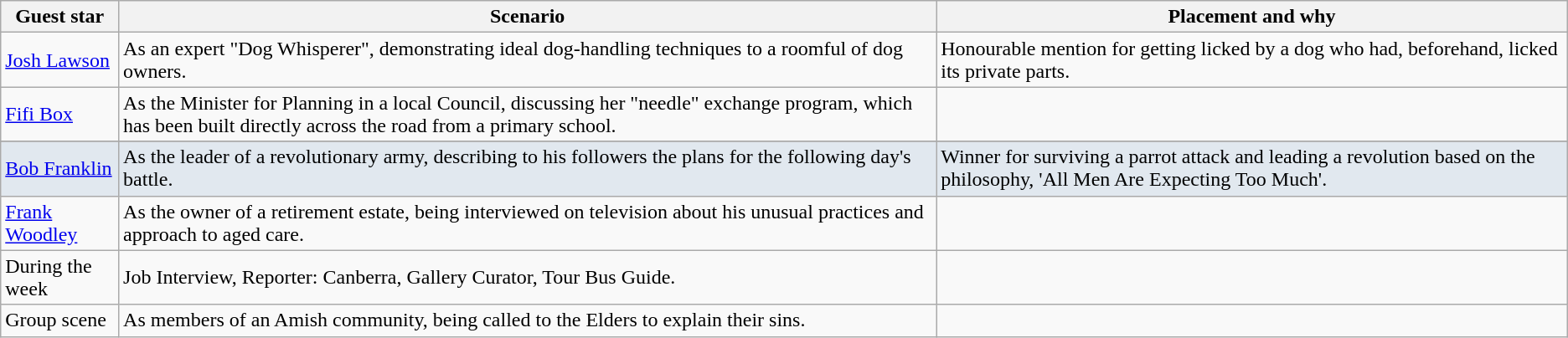<table class="wikitable">
<tr>
<th>Guest star</th>
<th>Scenario</th>
<th>Placement and why</th>
</tr>
<tr>
<td><a href='#'>Josh Lawson</a></td>
<td>As an expert "Dog Whisperer", demonstrating ideal dog-handling techniques to a roomful of dog owners.</td>
<td>Honourable mention for getting licked by a dog who had, beforehand, licked its private parts.</td>
</tr>
<tr>
<td><a href='#'>Fifi Box</a></td>
<td>As the Minister for Planning in a local Council, discussing her "needle" exchange program, which has been built directly across the road from a primary school.</td>
<td></td>
</tr>
<tr>
</tr>
<tr style="background:#E1E8EF;">
<td><a href='#'>Bob Franklin</a></td>
<td>As the leader of a revolutionary army, describing to his followers the plans for the following day's battle.</td>
<td>Winner for surviving a parrot attack and leading a revolution based on the philosophy, 'All Men Are Expecting Too Much'.</td>
</tr>
<tr>
<td><a href='#'>Frank Woodley</a></td>
<td>As the owner of a retirement estate, being interviewed on television about his unusual practices and approach to aged care.</td>
<td></td>
</tr>
<tr>
<td>During the week</td>
<td>Job Interview, Reporter: Canberra, Gallery Curator, Tour Bus Guide.</td>
<td></td>
</tr>
<tr>
<td>Group scene</td>
<td>As members of an Amish community, being called to the Elders to explain their sins.</td>
<td></td>
</tr>
</table>
